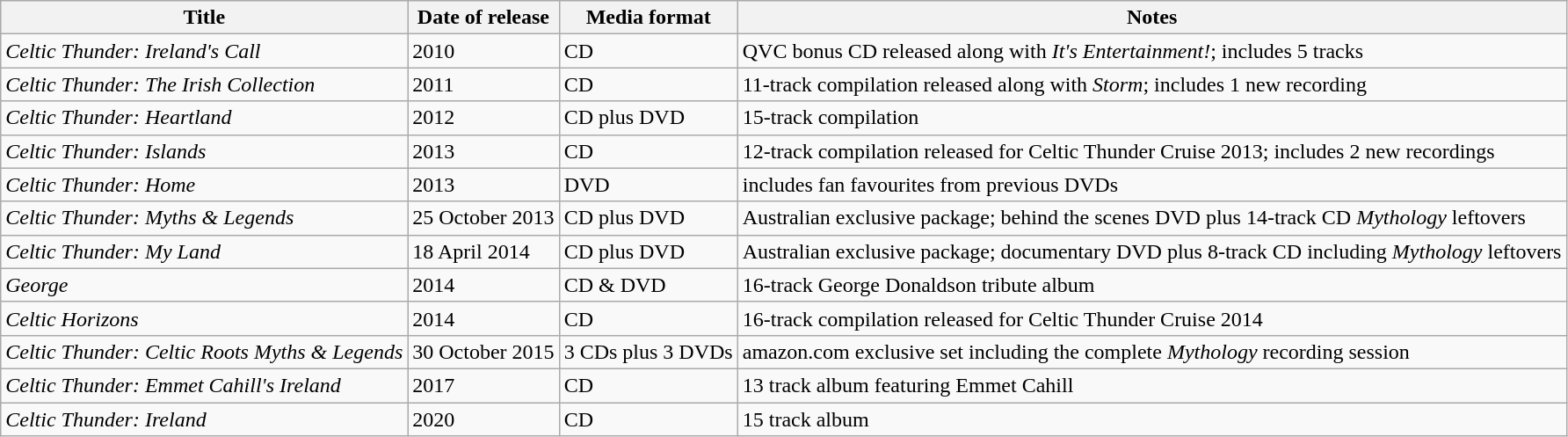<table class="wikitable">
<tr>
<th>Title</th>
<th>Date of release</th>
<th>Media format</th>
<th>Notes</th>
</tr>
<tr>
<td><em>Celtic Thunder: Ireland's Call</em></td>
<td>2010</td>
<td>CD</td>
<td>QVC bonus CD released along with <em>It's Entertainment!</em>; includes 5 tracks</td>
</tr>
<tr>
<td><em>Celtic Thunder: The Irish Collection</em></td>
<td>2011</td>
<td>CD</td>
<td>11-track compilation released along with <em>Storm</em>; includes 1 new recording</td>
</tr>
<tr>
<td><em>Celtic Thunder: Heartland</em></td>
<td>2012</td>
<td>CD plus DVD</td>
<td>15-track compilation</td>
</tr>
<tr>
<td><em>Celtic Thunder: Islands</em></td>
<td>2013</td>
<td>CD</td>
<td>12-track compilation released for Celtic Thunder Cruise 2013; includes 2 new recordings</td>
</tr>
<tr>
<td><em>Celtic Thunder: Home</em></td>
<td>2013</td>
<td>DVD</td>
<td>includes fan favourites from previous DVDs</td>
</tr>
<tr>
<td><em>Celtic Thunder: Myths & Legends</em></td>
<td>25 October 2013</td>
<td>CD plus DVD</td>
<td>Australian exclusive package; behind the scenes DVD plus 14-track CD <em>Mythology</em> leftovers</td>
</tr>
<tr>
<td><em>Celtic Thunder: My Land</em></td>
<td>18 April 2014</td>
<td>CD plus DVD</td>
<td>Australian exclusive package; documentary DVD plus 8-track CD including <em>Mythology</em> leftovers</td>
</tr>
<tr>
<td><em>George</em></td>
<td>2014</td>
<td>CD & DVD</td>
<td>16-track George Donaldson tribute album</td>
</tr>
<tr>
<td><em>Celtic Horizons</em></td>
<td>2014</td>
<td>CD</td>
<td>16-track compilation released for Celtic Thunder Cruise 2014</td>
</tr>
<tr>
<td><em>Celtic Thunder: Celtic Roots Myths & Legends</em></td>
<td>30 October 2015</td>
<td>3 CDs plus 3 DVDs</td>
<td>amazon.com exclusive set including the complete <em>Mythology</em> recording session</td>
</tr>
<tr>
<td><em>Celtic Thunder: Emmet Cahill's Ireland</em></td>
<td>2017</td>
<td>CD</td>
<td>13 track album featuring Emmet Cahill</td>
</tr>
<tr>
<td><em>Celtic Thunder: Ireland</em></td>
<td>2020</td>
<td>CD</td>
<td>15 track album</td>
</tr>
</table>
